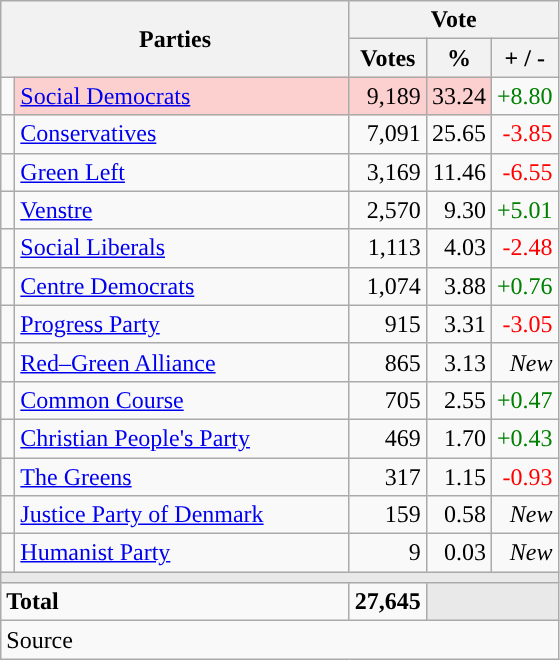<table class="wikitable" style="text-align:right;">
<tr>
<th style="text-align:centre;" rowspan="2" colspan="2" width="225">Parties</th>
<th colspan="3">Vote</th>
</tr>
<tr>
<th width="15">Votes</th>
<th width="15">%</th>
<th width="15">+ / -</th>
</tr>
<tr>
<td width="2" style="color:inherit;background:"></td>
<td bgcolor=#fbd0ce  align="left"><a href='#'>Social Democrats</a></td>
<td bgcolor=#fbd0ce>9,189</td>
<td bgcolor=#fbd0ce>33.24</td>
<td style=color:green;>+8.80</td>
</tr>
<tr>
<td width="2" style="color:inherit;background:"></td>
<td align="left"><a href='#'>Conservatives</a></td>
<td>7,091</td>
<td>25.65</td>
<td style=color:red;>-3.85</td>
</tr>
<tr>
<td width="2" style="color:inherit;background:"></td>
<td align="left"><a href='#'>Green Left</a></td>
<td>3,169</td>
<td>11.46</td>
<td style=color:red;>-6.55</td>
</tr>
<tr>
<td width="2" style="color:inherit;background:"></td>
<td align="left"><a href='#'>Venstre</a></td>
<td>2,570</td>
<td>9.30</td>
<td style=color:green;>+5.01</td>
</tr>
<tr>
<td width="2" style="color:inherit;background:"></td>
<td align="left"><a href='#'>Social Liberals</a></td>
<td>1,113</td>
<td>4.03</td>
<td style=color:red;>-2.48</td>
</tr>
<tr>
<td width="2" style="color:inherit;background:"></td>
<td align="left"><a href='#'>Centre Democrats</a></td>
<td>1,074</td>
<td>3.88</td>
<td style=color:green;>+0.76</td>
</tr>
<tr>
<td width="2" style="color:inherit;background:"></td>
<td align="left"><a href='#'>Progress Party</a></td>
<td>915</td>
<td>3.31</td>
<td style=color:red;>-3.05</td>
</tr>
<tr>
<td width="2" style="color:inherit;background:"></td>
<td align="left"><a href='#'>Red–Green Alliance</a></td>
<td>865</td>
<td>3.13</td>
<td><em>New</em></td>
</tr>
<tr>
<td width="2" style="color:inherit;background:"></td>
<td align="left"><a href='#'>Common Course</a></td>
<td>705</td>
<td>2.55</td>
<td style=color:green;>+0.47</td>
</tr>
<tr>
<td width="2" style="color:inherit;background:"></td>
<td align="left"><a href='#'>Christian People's Party</a></td>
<td>469</td>
<td>1.70</td>
<td style=color:green;>+0.43</td>
</tr>
<tr>
<td width="2" style="color:inherit;background:"></td>
<td align="left"><a href='#'>The Greens</a></td>
<td>317</td>
<td>1.15</td>
<td style=color:red;>-0.93</td>
</tr>
<tr>
<td width="2" style="color:inherit;background:"></td>
<td align="left"><a href='#'>Justice Party of Denmark</a></td>
<td>159</td>
<td>0.58</td>
<td><em>New</em></td>
</tr>
<tr>
<td width="2" style="color:inherit;background:"></td>
<td align="left"><a href='#'>Humanist Party</a></td>
<td>9</td>
<td>0.03</td>
<td><em>New</em></td>
</tr>
<tr>
<td colspan="7" bgcolor="#E9E9E9"></td>
</tr>
<tr>
<td align="left" colspan="2"><strong>Total</strong></td>
<td><strong>27,645</strong></td>
<td bgcolor="#E9E9E9" colspan="2"></td>
</tr>
<tr>
<td align="left" colspan="6">Source</td>
</tr>
</table>
